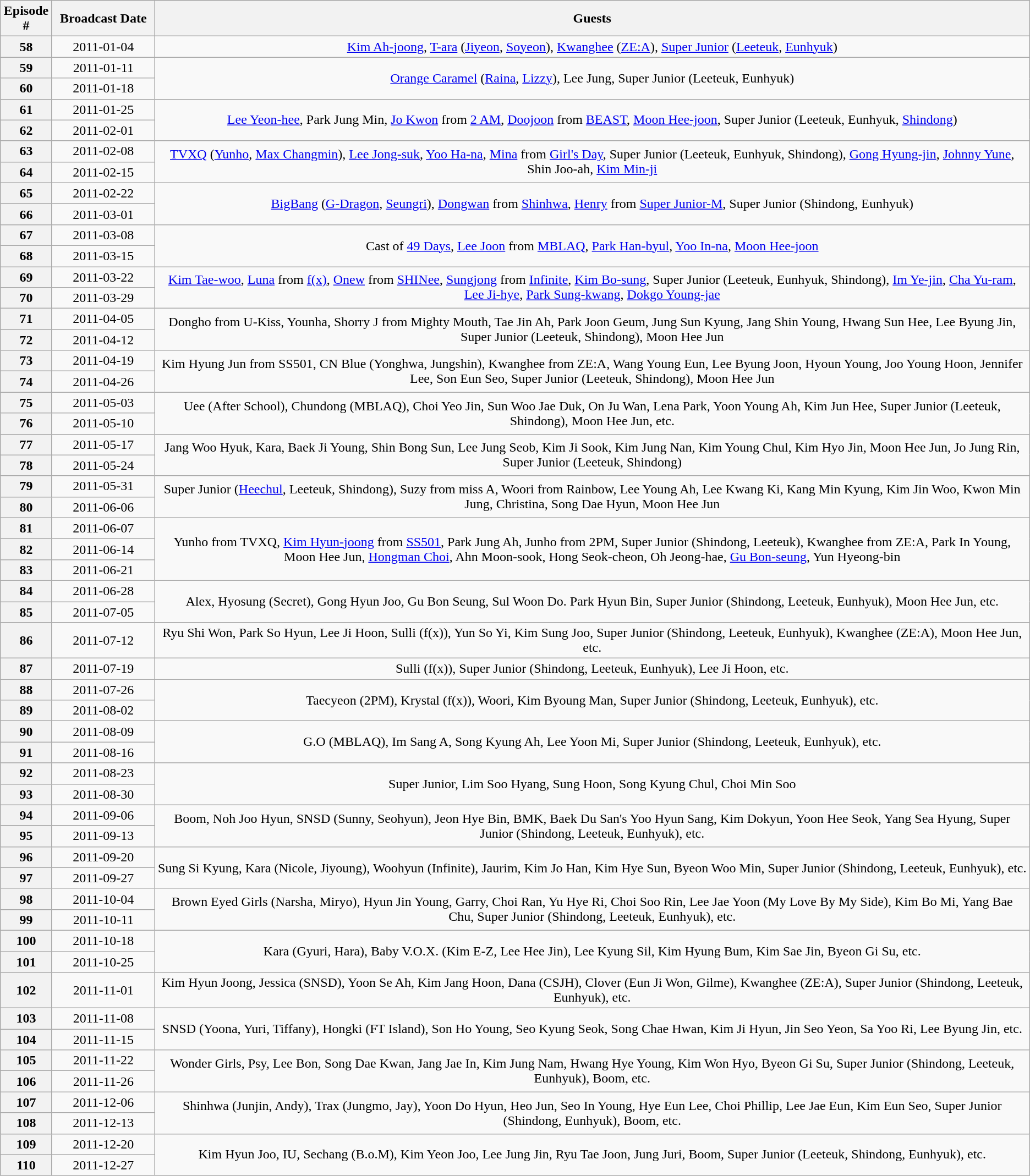<table class="wikitable" style="text-align: center;">
<tr>
<th style="width:5%;">Episode #</th>
<th style="width:10%;">Broadcast Date</th>
<th style="width:300%;">Guests</th>
</tr>
<tr>
<th>58</th>
<td>2011-01-04</td>
<td><a href='#'>Kim Ah-joong</a>, <a href='#'>T-ara</a> (<a href='#'>Jiyeon</a>, <a href='#'>Soyeon</a>), <a href='#'>Kwanghee</a> (<a href='#'>ZE:A</a>), <a href='#'>Super Junior</a> (<a href='#'>Leeteuk</a>, <a href='#'>Eunhyuk</a>)</td>
</tr>
<tr>
<th>59</th>
<td>2011-01-11</td>
<td rowspan="2"><a href='#'>Orange Caramel</a> (<a href='#'>Raina</a>, <a href='#'>Lizzy</a>), Lee Jung, Super Junior (Leeteuk, Eunhyuk)</td>
</tr>
<tr>
<th>60</th>
<td>2011-01-18</td>
</tr>
<tr>
<th>61</th>
<td>2011-01-25</td>
<td rowspan="2"><a href='#'>Lee Yeon-hee</a>, Park Jung Min, <a href='#'>Jo Kwon</a> from <a href='#'>2 AM</a>, <a href='#'>Doojoon</a> from <a href='#'>BEAST</a>, <a href='#'>Moon Hee-joon</a>, Super Junior (Leeteuk, Eunhyuk, <a href='#'>Shindong</a>)</td>
</tr>
<tr>
<th>62</th>
<td>2011-02-01</td>
</tr>
<tr>
<th>63</th>
<td>2011-02-08</td>
<td rowspan="2"><a href='#'>TVXQ</a> (<a href='#'>Yunho</a>, <a href='#'>Max Changmin</a>), <a href='#'>Lee Jong-suk</a>, <a href='#'>Yoo Ha-na</a>, <a href='#'>Mina</a> from <a href='#'>Girl's Day</a>, Super Junior (Leeteuk, Eunhyuk, Shindong), <a href='#'>Gong Hyung-jin</a>, <a href='#'>Johnny Yune</a>, Shin Joo-ah, <a href='#'>Kim Min-ji</a></td>
</tr>
<tr>
<th>64</th>
<td>2011-02-15</td>
</tr>
<tr>
<th>65</th>
<td>2011-02-22</td>
<td rowspan="2"><a href='#'>BigBang</a> (<a href='#'>G-Dragon</a>, <a href='#'>Seungri</a>), <a href='#'>Dongwan</a> from <a href='#'>Shinhwa</a>, <a href='#'>Henry</a> from <a href='#'>Super Junior-M</a>, Super Junior (Shindong, Eunhyuk)</td>
</tr>
<tr>
<th>66</th>
<td>2011-03-01</td>
</tr>
<tr>
<th>67</th>
<td>2011-03-08</td>
<td rowspan="2">Cast of <a href='#'>49 Days</a>, <a href='#'>Lee Joon</a> from <a href='#'>MBLAQ</a>, <a href='#'>Park Han-byul</a>, <a href='#'>Yoo In-na</a>, <a href='#'>Moon Hee-joon</a></td>
</tr>
<tr>
<th>68</th>
<td>2011-03-15</td>
</tr>
<tr>
<th>69</th>
<td>2011-03-22</td>
<td rowspan="2"><a href='#'>Kim Tae-woo</a>, <a href='#'>Luna</a> from <a href='#'>f(x)</a>, <a href='#'>Onew</a> from <a href='#'>SHINee</a>, <a href='#'>Sungjong</a> from <a href='#'>Infinite</a>, <a href='#'>Kim Bo-sung</a>, Super Junior (Leeteuk, Eunhyuk, Shindong), <a href='#'>Im Ye-jin</a>, <a href='#'>Cha Yu-ram</a>, <a href='#'>Lee Ji-hye</a>, <a href='#'>Park Sung-kwang</a>, <a href='#'>Dokgo Young-jae</a></td>
</tr>
<tr>
<th>70</th>
<td>2011-03-29</td>
</tr>
<tr>
<th>71</th>
<td>2011-04-05</td>
<td rowspan="2">Dongho from U-Kiss, Younha, Shorry J from Mighty Mouth, Tae Jin Ah, Park Joon Geum, Jung Sun Kyung, Jang Shin Young, Hwang Sun Hee, Lee Byung Jin, Super Junior (Leeteuk, Shindong), Moon Hee Jun</td>
</tr>
<tr>
<th>72</th>
<td>2011-04-12</td>
</tr>
<tr>
<th>73</th>
<td>2011-04-19</td>
<td rowspan="2">Kim Hyung Jun from SS501, CN Blue (Yonghwa, Jungshin), Kwanghee from ZE:A, Wang Young Eun, Lee Byung Joon, Hyoun Young, Joo Young Hoon, Jennifer Lee, Son Eun Seo, Super Junior (Leeteuk, Shindong), Moon Hee Jun</td>
</tr>
<tr>
<th>74</th>
<td>2011-04-26</td>
</tr>
<tr>
<th>75</th>
<td>2011-05-03</td>
<td rowspan="2">Uee (After School), Chundong (MBLAQ), Choi Yeo Jin, Sun Woo Jae Duk, On Ju Wan, Lena Park, Yoon Young Ah, Kim Jun Hee, Super Junior (Leeteuk, Shindong), Moon Hee Jun, etc.</td>
</tr>
<tr>
<th>76</th>
<td>2011-05-10</td>
</tr>
<tr>
<th>77</th>
<td>2011-05-17</td>
<td rowspan="2">Jang Woo Hyuk, Kara, Baek Ji Young, Shin Bong Sun, Lee Jung Seob, Kim Ji Sook, Kim Jung Nan, Kim Young Chul, Kim Hyo Jin, Moon Hee Jun, Jo Jung Rin, Super Junior (Leeteuk, Shindong)</td>
</tr>
<tr>
<th>78</th>
<td>2011-05-24</td>
</tr>
<tr>
<th>79</th>
<td>2011-05-31</td>
<td rowspan="2">Super Junior (<a href='#'>Heechul</a>, Leeteuk, Shindong), Suzy from miss A, Woori from Rainbow, Lee Young Ah, Lee Kwang Ki, Kang Min Kyung, Kim Jin Woo, Kwon Min Jung, Christina, Song Dae Hyun, Moon Hee Jun</td>
</tr>
<tr>
<th>80</th>
<td>2011-06-06</td>
</tr>
<tr>
<th>81</th>
<td>2011-06-07</td>
<td rowspan="3">Yunho from TVXQ, <a href='#'>Kim Hyun-joong</a> from <a href='#'>SS501</a>, Park Jung Ah, Junho from 2PM, Super Junior (Shindong, Leeteuk), Kwanghee from ZE:A, Park In Young, Moon Hee Jun, <a href='#'>Hongman Choi</a>, Ahn Moon-sook, Hong Seok-cheon, Oh Jeong-hae, <a href='#'>Gu Bon-seung</a>, Yun Hyeong-bin</td>
</tr>
<tr>
<th>82</th>
<td>2011-06-14</td>
</tr>
<tr>
<th>83</th>
<td>2011-06-21</td>
</tr>
<tr>
<th>84</th>
<td>2011-06-28</td>
<td rowspan="2">Alex, Hyosung (Secret), Gong Hyun Joo, Gu Bon Seung, Sul Woon Do. Park Hyun Bin, Super Junior (Shindong, Leeteuk, Eunhyuk), Moon Hee Jun, etc.</td>
</tr>
<tr>
<th>85</th>
<td>2011-07-05</td>
</tr>
<tr>
<th>86</th>
<td>2011-07-12</td>
<td>Ryu Shi Won, Park So Hyun, Lee Ji Hoon, Sulli (f(x)), Yun So Yi, Kim Sung Joo, Super Junior (Shindong, Leeteuk, Eunhyuk), Kwanghee (ZE:A), Moon Hee Jun, etc.</td>
</tr>
<tr>
<th>87</th>
<td>2011-07-19</td>
<td>Sulli (f(x)), Super Junior (Shindong, Leeteuk, Eunhyuk), Lee Ji Hoon, etc.</td>
</tr>
<tr>
<th>88</th>
<td>2011-07-26</td>
<td rowspan="2">Taecyeon (2PM), Krystal (f(x)), Woori, Kim Byoung Man, Super Junior (Shindong, Leeteuk, Eunhyuk), etc.</td>
</tr>
<tr>
<th>89</th>
<td>2011-08-02</td>
</tr>
<tr>
<th>90</th>
<td>2011-08-09</td>
<td rowspan="2">G.O (MBLAQ), Im Sang A, Song Kyung Ah, Lee Yoon Mi, Super Junior (Shindong, Leeteuk, Eunhyuk), etc.</td>
</tr>
<tr>
<th>91</th>
<td>2011-08-16</td>
</tr>
<tr>
<th>92</th>
<td>2011-08-23</td>
<td rowspan="2">Super Junior, Lim Soo Hyang, Sung Hoon, Song Kyung Chul, Choi Min Soo</td>
</tr>
<tr>
<th>93</th>
<td>2011-08-30</td>
</tr>
<tr>
<th>94</th>
<td>2011-09-06</td>
<td rowspan="2">Boom, Noh Joo Hyun, SNSD (Sunny, Seohyun), Jeon Hye Bin, BMK, Baek Du San's Yoo Hyun Sang, Kim Dokyun, Yoon Hee Seok, Yang Sea Hyung, Super Junior (Shindong, Leeteuk, Eunhyuk), etc.</td>
</tr>
<tr>
<th>95</th>
<td>2011-09-13</td>
</tr>
<tr>
<th>96</th>
<td>2011-09-20</td>
<td rowspan="2">Sung Si Kyung, Kara (Nicole, Jiyoung), Woohyun (Infinite), Jaurim, Kim Jo Han, Kim Hye Sun, Byeon Woo Min, Super Junior (Shindong, Leeteuk, Eunhyuk), etc.</td>
</tr>
<tr>
<th>97</th>
<td>2011-09-27</td>
</tr>
<tr>
<th>98</th>
<td>2011-10-04</td>
<td rowspan="2">Brown Eyed Girls (Narsha, Miryo), Hyun Jin Young, Garry, Choi Ran, Yu Hye Ri, Choi Soo Rin, Lee Jae Yoon (My Love By My Side), Kim Bo Mi, Yang Bae Chu, Super Junior (Shindong, Leeteuk, Eunhyuk), etc.</td>
</tr>
<tr>
<th>99</th>
<td>2011-10-11</td>
</tr>
<tr>
<th>100</th>
<td>2011-10-18</td>
<td rowspan="2">Kara (Gyuri, Hara), Baby V.O.X. (Kim E-Z, Lee Hee Jin), Lee Kyung Sil, Kim Hyung Bum, Kim Sae Jin, Byeon Gi Su, etc.</td>
</tr>
<tr>
<th>101</th>
<td>2011-10-25</td>
</tr>
<tr>
<th>102</th>
<td>2011-11-01</td>
<td>Kim Hyun Joong, Jessica (SNSD), Yoon Se Ah, Kim Jang Hoon, Dana (CSJH), Clover (Eun Ji Won, Gilme), Kwanghee (ZE:A), Super Junior (Shindong, Leeteuk, Eunhyuk), etc.</td>
</tr>
<tr>
<th>103</th>
<td>2011-11-08</td>
<td rowspan="2">SNSD (Yoona, Yuri, Tiffany), Hongki (FT Island), Son Ho Young, Seo Kyung Seok, Song Chae Hwan, Kim Ji Hyun, Jin Seo Yeon, Sa Yoo Ri, Lee Byung Jin, etc.</td>
</tr>
<tr>
<th>104</th>
<td>2011-11-15</td>
</tr>
<tr>
<th>105</th>
<td>2011-11-22</td>
<td rowspan="2">Wonder Girls, Psy, Lee Bon, Song Dae Kwan, Jang Jae In, Kim Jung Nam, Hwang Hye Young, Kim Won Hyo, Byeon Gi Su, Super Junior (Shindong, Leeteuk, Eunhyuk), Boom, etc.</td>
</tr>
<tr>
<th>106</th>
<td>2011-11-26</td>
</tr>
<tr>
<th>107</th>
<td>2011-12-06</td>
<td rowspan="2">Shinhwa (Junjin, Andy), Trax (Jungmo, Jay), Yoon Do Hyun, Heo Jun, Seo In Young, Hye Eun Lee, Choi Phillip, Lee Jae Eun, Kim Eun Seo, Super Junior (Shindong, Eunhyuk), Boom, etc.</td>
</tr>
<tr>
<th>108</th>
<td>2011-12-13</td>
</tr>
<tr>
<th>109</th>
<td>2011-12-20</td>
<td rowspan="2">Kim Hyun Joo, IU, Sechang (B.o.M), Kim Yeon Joo, Lee Jung Jin, Ryu Tae Joon, Jung Juri, Boom, Super Junior (Leeteuk, Shindong, Eunhyuk), etc.</td>
</tr>
<tr>
<th>110</th>
<td>2011-12-27</td>
</tr>
</table>
